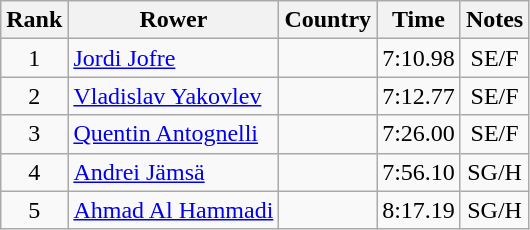<table class="wikitable" style="text-align:center">
<tr>
<th>Rank</th>
<th>Rower</th>
<th>Country</th>
<th>Time</th>
<th>Notes</th>
</tr>
<tr>
<td>1</td>
<td align="left"><a href='#'>Jordi Jofre</a></td>
<td align="left"></td>
<td>7:10.98</td>
<td>SE/F</td>
</tr>
<tr>
<td>2</td>
<td align="left"><a href='#'>Vladislav Yakovlev</a></td>
<td align="left"></td>
<td>7:12.77</td>
<td>SE/F</td>
</tr>
<tr>
<td>3</td>
<td align="left"><a href='#'>Quentin Antognelli</a></td>
<td align="left"></td>
<td>7:26.00</td>
<td>SE/F</td>
</tr>
<tr>
<td>4</td>
<td align="left"><a href='#'>Andrei Jämsä</a></td>
<td align="left"></td>
<td>7:56.10</td>
<td>SG/H</td>
</tr>
<tr>
<td>5</td>
<td align="left"><a href='#'>Ahmad Al Hammadi</a></td>
<td align="left"></td>
<td>8:17.19</td>
<td>SG/H</td>
</tr>
</table>
